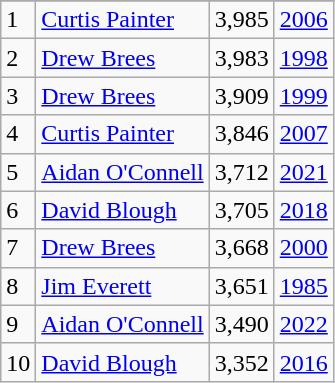<table class="wikitable">
<tr>
</tr>
<tr>
<td>1</td>
<td><a href='#'>Curtis Painter</a></td>
<td>3,985</td>
<td><a href='#'>2006</a></td>
</tr>
<tr>
<td>2</td>
<td><a href='#'>Drew Brees</a></td>
<td>3,983</td>
<td><a href='#'>1998</a></td>
</tr>
<tr>
<td>3</td>
<td><a href='#'>Drew Brees</a></td>
<td>3,909</td>
<td><a href='#'>1999</a></td>
</tr>
<tr>
<td>4</td>
<td><a href='#'>Curtis Painter</a></td>
<td>3,846</td>
<td><a href='#'>2007</a></td>
</tr>
<tr>
<td>5</td>
<td><a href='#'>Aidan O'Connell</a></td>
<td>3,712</td>
<td><a href='#'>2021</a></td>
</tr>
<tr>
<td>6</td>
<td><a href='#'>David Blough</a></td>
<td>3,705</td>
<td><a href='#'>2018</a></td>
</tr>
<tr>
<td>7</td>
<td><a href='#'>Drew Brees</a></td>
<td>3,668</td>
<td><a href='#'>2000</a></td>
</tr>
<tr>
<td>8</td>
<td><a href='#'>Jim Everett</a></td>
<td>3,651</td>
<td><a href='#'>1985</a></td>
</tr>
<tr>
<td>9</td>
<td><a href='#'>Aidan O'Connell</a></td>
<td>3,490</td>
<td><a href='#'>2022</a></td>
</tr>
<tr>
<td>10</td>
<td><a href='#'>David Blough</a></td>
<td>3,352</td>
<td><a href='#'>2016</a></td>
</tr>
</table>
